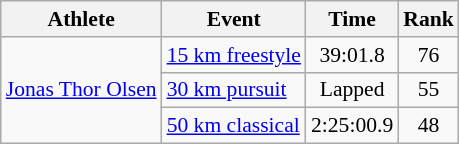<table class="wikitable" style="font-size:90%;text-align:center;">
<tr>
<th>Athlete</th>
<th>Event</th>
<th>Time</th>
<th>Rank</th>
</tr>
<tr>
<td rowspan="3" style="text-align:left;"><a href='#'>Jonas Thor Olsen</a></td>
<td style="text-align:left"><a href='#'>15 km freestyle</a></td>
<td>39:01.8</td>
<td>76</td>
</tr>
<tr>
<td style="text-align:left"><a href='#'>30 km pursuit</a></td>
<td>Lapped</td>
<td>55</td>
</tr>
<tr>
<td style="text-align:left"><a href='#'>50 km classical</a></td>
<td>2:25:00.9</td>
<td>48</td>
</tr>
</table>
